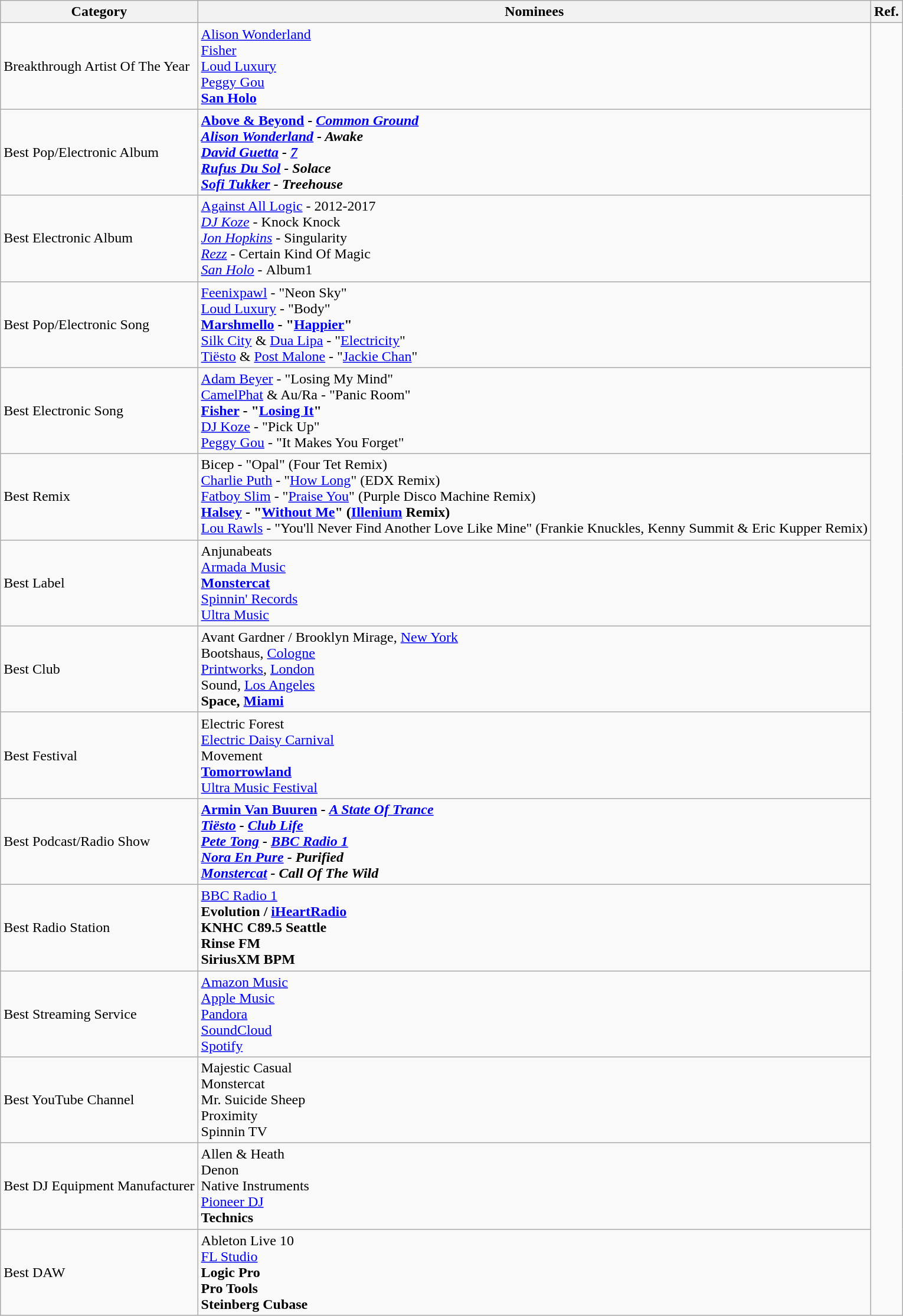<table class="wikitable">
<tr>
<th>Category</th>
<th>Nominees</th>
<th>Ref.</th>
</tr>
<tr>
<td>Breakthrough Artist Of The Year</td>
<td><a href='#'>Alison Wonderland</a><br><a href='#'>Fisher</a><br><a href='#'>Loud Luxury</a><br><a href='#'>Peggy Gou</a><br> <strong><a href='#'>San Holo</a></strong></td>
<td rowspan="15"></td>
</tr>
<tr>
<td>Best Pop/Electronic Album</td>
<td> <strong><a href='#'>Above & Beyond</a> - <em><a href='#'>Common Ground</a><strong><em><br><a href='#'>Alison Wonderland</a> - </em>Awake<em><br><a href='#'>David Guetta</a> - </em><a href='#'>7</a><em><br><a href='#'>Rufus Du Sol</a> - </em>Solace<em><br><a href='#'>Sofi Tukker</a> - </em>Treehouse<em></td>
</tr>
<tr>
<td>Best Electronic Album</td>
<td><a href='#'>Against All Logic</a> - </em>2012-2017<em><br><a href='#'>DJ Koze</a> - </em>Knock Knock<em><br><a href='#'>Jon Hopkins</a> - </em>Singularity<em><br><a href='#'>Rezz</a> - </em>Certain Kind Of Magic<em><br> </strong><a href='#'>San Holo</a> - </em>Album1</em></strong><br></td>
</tr>
<tr>
<td>Best Pop/Electronic Song</td>
<td><a href='#'>Feenixpawl</a> - "Neon Sky"<br><a href='#'>Loud Luxury</a> - "Body"<br> <strong><a href='#'>Marshmello</a> - "<a href='#'>Happier</a>"</strong><br><a href='#'>Silk City</a> & <a href='#'>Dua Lipa</a> - "<a href='#'>Electricity</a>"<br><a href='#'>Tiësto</a> & <a href='#'>Post Malone</a> - "<a href='#'>Jackie Chan</a>"</td>
</tr>
<tr>
<td>Best Electronic Song</td>
<td><a href='#'>Adam Beyer</a> - "Losing My Mind"<br><a href='#'>CamelPhat</a> & Au/Ra - "Panic Room"<br> <strong><a href='#'>Fisher</a> - "<a href='#'>Losing It</a>"</strong><br><a href='#'>DJ Koze</a> - "Pick Up"<br><a href='#'>Peggy Gou</a> - "It Makes You Forget"</td>
</tr>
<tr>
<td>Best Remix</td>
<td>Bicep - "Opal" (Four Tet Remix)<br><a href='#'>Charlie Puth</a> - "<a href='#'>How Long</a>" (EDX Remix)<br><a href='#'>Fatboy Slim</a> - "<a href='#'>Praise You</a>" (Purple Disco Machine Remix)<br> <strong><a href='#'>Halsey</a> - "<a href='#'>Without Me</a>" (<a href='#'>Illenium</a> Remix)</strong><br><a href='#'>Lou Rawls</a> - "You'll Never Find Another Love Like Mine" (Frankie Knuckles, Kenny Summit & Eric Kupper Remix)</td>
</tr>
<tr>
<td>Best Label</td>
<td>Anjunabeats<br><a href='#'>Armada Music</a><br> <strong><a href='#'>Monstercat</a></strong><br><a href='#'>Spinnin' Records</a><br><a href='#'>Ultra Music</a></td>
</tr>
<tr>
<td>Best Club</td>
<td>Avant Gardner / Brooklyn Mirage, <a href='#'>New York</a><br>Bootshaus, <a href='#'>Cologne</a><br><a href='#'>Printworks</a>, <a href='#'>London</a><br>Sound, <a href='#'>Los Angeles</a><br> <strong>Space, <a href='#'>Miami</a></strong></td>
</tr>
<tr>
<td>Best Festival</td>
<td>Electric Forest<br><a href='#'>Electric Daisy Carnival</a><br>Movement<br> <strong><a href='#'>Tomorrowland</a></strong><br><a href='#'>Ultra Music Festival</a></td>
</tr>
<tr>
<td>Best Podcast/Radio Show</td>
<td> <strong><a href='#'>Armin Van Buuren</a> - <em><a href='#'>A State Of Trance</a><strong><em><br><a href='#'>Tiësto</a> - </em><a href='#'>Club Life</a><em><br><a href='#'>Pete Tong</a> - <a href='#'>BBC Radio 1</a><br><a href='#'>Nora En Pure</a> - </em>Purified<em><br><a href='#'>Monstercat</a> - </em>Call Of The Wild<em></td>
</tr>
<tr>
<td>Best Radio Station</td>
<td> </strong><a href='#'>BBC Radio 1</a><strong><br>Evolution / <a href='#'>iHeartRadio</a><br>KNHC C89.5 Seattle<br>Rinse FM<br>SiriusXM BPM</td>
</tr>
<tr>
<td>Best Streaming Service</td>
<td><a href='#'>Amazon Music</a><br><a href='#'>Apple Music</a><br><a href='#'>Pandora</a><br><a href='#'>SoundCloud</a><br> </strong><a href='#'>Spotify</a><strong></td>
</tr>
<tr>
<td>Best YouTube Channel</td>
<td>Majestic Casual<br>Monstercat<br>Mr. Suicide Sheep<br>Proximity<br> </strong>Spinnin TV<strong></td>
</tr>
<tr>
<td>Best DJ Equipment Manufacturer</td>
<td>Allen & Heath<br>Denon<br>Native Instruments<br> </strong><a href='#'>Pioneer DJ</a><strong><br>Technics</td>
</tr>
<tr>
<td>Best DAW</td>
<td>Ableton Live 10<br> </strong><a href='#'>FL Studio</a><strong><br>Logic Pro<br>Pro Tools<br>Steinberg Cubase</td>
</tr>
</table>
